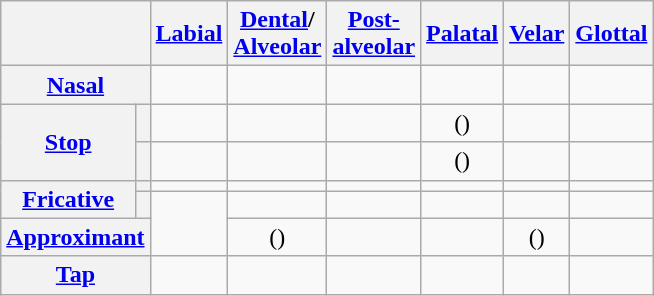<table class="wikitable" style="text-align: center;">
<tr>
<th colspan="2"></th>
<th><a href='#'>Labial</a></th>
<th><a href='#'>Dental</a>/<br><a href='#'>Alveolar</a></th>
<th><a href='#'>Post-<br>alveolar</a></th>
<th><a href='#'>Palatal</a></th>
<th><a href='#'>Velar</a></th>
<th><a href='#'>Glottal</a></th>
</tr>
<tr>
<th colspan="2"><a href='#'>Nasal</a></th>
<td></td>
<td></td>
<td></td>
<td></td>
<td></td>
<td></td>
</tr>
<tr>
<th rowspan="2"><a href='#'>Stop</a></th>
<th></th>
<td></td>
<td></td>
<td></td>
<td>()</td>
<td></td>
<td></td>
</tr>
<tr>
<th></th>
<td></td>
<td></td>
<td></td>
<td>()</td>
<td></td>
<td></td>
</tr>
<tr>
<th rowspan="2"><a href='#'>Fricative</a></th>
<th></th>
<td></td>
<td></td>
<td></td>
<td></td>
<td></td>
<td></td>
</tr>
<tr>
<th></th>
<td rowspan="2"></td>
<td></td>
<td></td>
<td></td>
<td></td>
<td></td>
</tr>
<tr>
<th colspan="2"><a href='#'>Approximant</a></th>
<td>()</td>
<td></td>
<td></td>
<td>()</td>
<td></td>
</tr>
<tr>
<th colspan="2"><a href='#'>Tap</a></th>
<td></td>
<td></td>
<td></td>
<td></td>
<td></td>
<td></td>
</tr>
</table>
